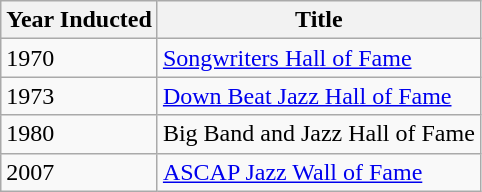<table class="wikitable">
<tr>
<th>Year Inducted</th>
<th>Title</th>
</tr>
<tr>
<td>1970</td>
<td><a href='#'>Songwriters Hall of Fame</a></td>
</tr>
<tr>
<td>1973</td>
<td><a href='#'>Down Beat Jazz Hall of Fame</a></td>
</tr>
<tr>
<td>1980</td>
<td>Big Band and Jazz Hall of Fame</td>
</tr>
<tr>
<td>2007</td>
<td><a href='#'>ASCAP Jazz Wall of Fame</a></td>
</tr>
</table>
